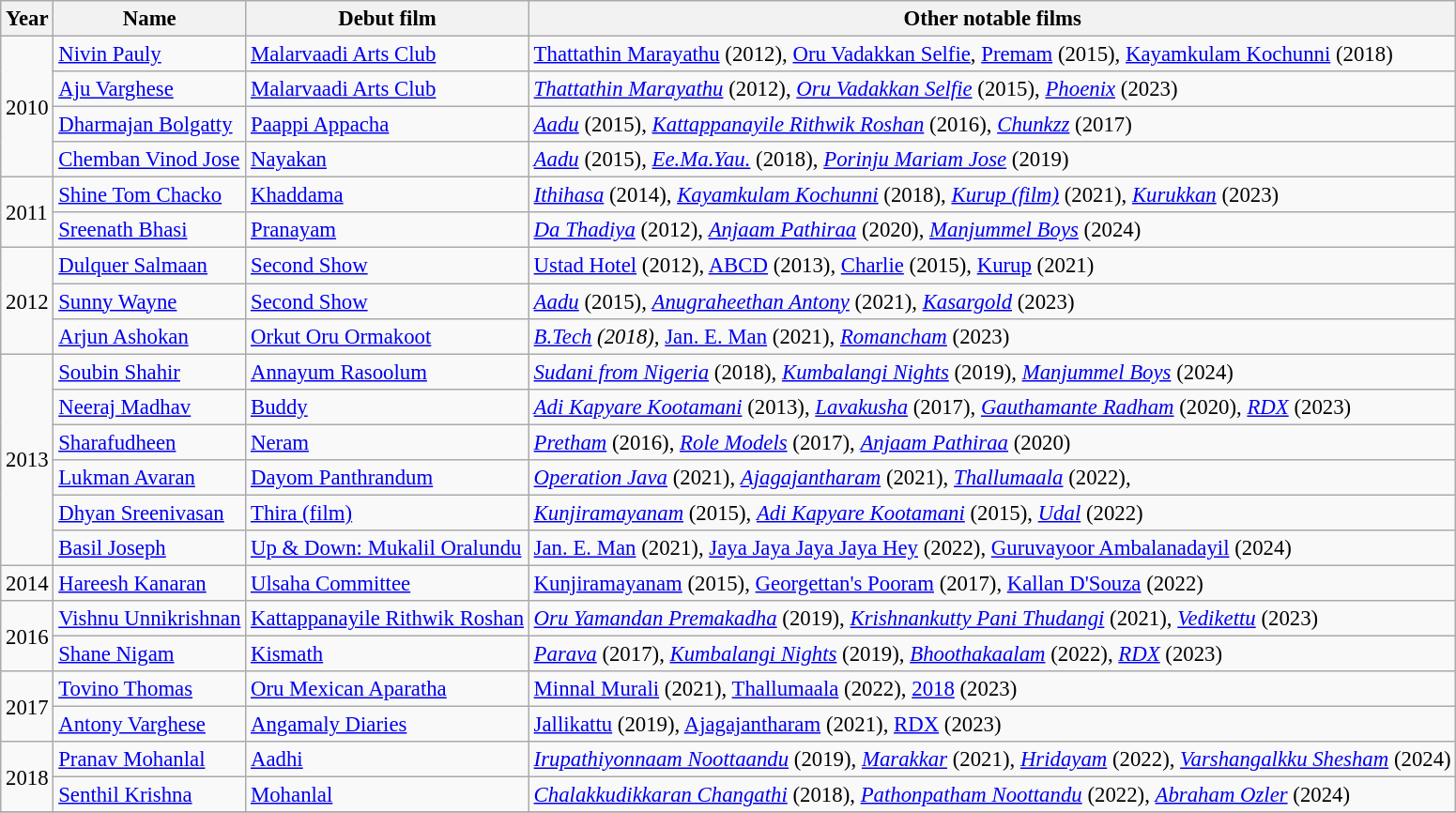<table class="wikitable sortable" style="font-size:95%;">
<tr>
<th>Year</th>
<th>Name</th>
<th>Debut film</th>
<th class=unsortable>Other notable films</th>
</tr>
<tr>
<td rowspan="4">2010</td>
<td><a href='#'>Nivin Pauly</a></td>
<td><a href='#'>Malarvaadi Arts Club</a></td>
<td><a href='#'>Thattathin Marayathu</a> (2012), <a href='#'>Oru Vadakkan Selfie</a>, <a href='#'>Premam</a> (2015), <a href='#'>Kayamkulam Kochunni</a> (2018)</td>
</tr>
<tr>
<td><a href='#'>Aju Varghese</a></td>
<td><a href='#'>Malarvaadi Arts Club</a></td>
<td><em><a href='#'>Thattathin Marayathu</a></em> (2012), <em><a href='#'>Oru Vadakkan Selfie</a></em> (2015),  <em><a href='#'>Phoenix</a></em> (2023)</td>
</tr>
<tr>
<td><a href='#'>Dharmajan Bolgatty</a></td>
<td><a href='#'>Paappi Appacha</a></td>
<td><em><a href='#'>Aadu</a></em> (2015), <em><a href='#'>Kattappanayile Rithwik Roshan</a></em> (2016), <em><a href='#'>Chunkzz</a></em> (2017)</td>
</tr>
<tr>
<td><a href='#'>Chemban Vinod Jose</a></td>
<td><a href='#'>Nayakan</a></td>
<td><em><a href='#'>Aadu</a></em> (2015), <em><a href='#'>Ee.Ma.Yau.</a></em> (2018), <em><a href='#'>Porinju Mariam Jose</a></em> (2019)</td>
</tr>
<tr>
<td rowspan="2">2011</td>
<td><a href='#'>Shine Tom Chacko</a></td>
<td><a href='#'>Khaddama</a></td>
<td><em><a href='#'>Ithihasa</a></em> (2014), <em><a href='#'>Kayamkulam Kochunni</a></em> (2018), <em><a href='#'>Kurup (film)</a></em> (2021), <em><a href='#'>Kurukkan</a></em> (2023)</td>
</tr>
<tr>
<td><a href='#'>Sreenath Bhasi</a></td>
<td><a href='#'>Pranayam</a></td>
<td><em><a href='#'>Da Thadiya</a></em> (2012), <em><a href='#'>Anjaam Pathiraa</a></em> (2020), <em><a href='#'>Manjummel Boys</a></em> (2024)</td>
</tr>
<tr>
<td rowspan="3">2012</td>
<td><a href='#'>Dulquer Salmaan</a></td>
<td><a href='#'>Second Show</a></td>
<td><a href='#'>Ustad Hotel</a> (2012), <a href='#'>ABCD</a> (2013), <a href='#'>Charlie</a> (2015), <a href='#'>Kurup</a> (2021)</td>
</tr>
<tr>
<td><a href='#'>Sunny Wayne</a></td>
<td><a href='#'>Second Show</a></td>
<td><em><a href='#'>Aadu</a></em> (2015), <em><a href='#'>Anugraheethan Antony</a></em> (2021), <em><a href='#'>Kasargold</a></em> (2023)</td>
</tr>
<tr>
<td><a href='#'>Arjun Ashokan</a></td>
<td><a href='#'>Orkut Oru Ormakoot</a></td>
<td><em><a href='#'>B.Tech</a> (2018), </em><a href='#'>Jan. E. Man</a> (2021), <em><a href='#'>Romancham</a></em> (2023)</td>
</tr>
<tr>
<td rowspan="6">2013</td>
<td><a href='#'>Soubin Shahir</a></td>
<td><a href='#'>Annayum Rasoolum</a></td>
<td><em><a href='#'>Sudani from Nigeria</a></em> (2018), <em><a href='#'>Kumbalangi Nights</a></em> (2019), <em><a href='#'>Manjummel Boys</a></em> (2024)</td>
</tr>
<tr>
<td><a href='#'>Neeraj Madhav</a></td>
<td><a href='#'>Buddy</a></td>
<td><em><a href='#'>Adi Kapyare Kootamani</a></em> (2013), <em><a href='#'>Lavakusha</a></em> (2017), <em><a href='#'>Gauthamante Radham</a></em> (2020), <em><a href='#'>RDX</a></em> (2023)</td>
</tr>
<tr>
<td><a href='#'>Sharafudheen</a></td>
<td><a href='#'>Neram</a></td>
<td><em><a href='#'>Pretham</a></em> (2016), <em><a href='#'>Role Models</a></em> (2017), <em><a href='#'>Anjaam Pathiraa</a></em> (2020)</td>
</tr>
<tr>
<td><a href='#'>Lukman Avaran</a></td>
<td><a href='#'>Dayom Panthrandum</a></td>
<td><em><a href='#'>Operation Java</a></em> (2021), <em><a href='#'>Ajagajantharam</a></em> (2021), <em><a href='#'>Thallumaala</a></em> (2022),</td>
</tr>
<tr>
<td><a href='#'>Dhyan Sreenivasan</a></td>
<td><a href='#'>Thira (film)</a></td>
<td><em><a href='#'>Kunjiramayanam</a></em> (2015), <em><a href='#'>Adi Kapyare Kootamani</a></em> (2015), <em><a href='#'>Udal</a></em> (2022)</td>
</tr>
<tr>
<td><a href='#'>Basil Joseph</a></td>
<td><a href='#'>Up & Down: Mukalil Oralundu</a></td>
<td><a href='#'>Jan. E. Man</a> (2021), <a href='#'>Jaya Jaya Jaya Jaya Hey</a> (2022), <a href='#'>Guruvayoor Ambalanadayil</a> (2024)</td>
</tr>
<tr>
<td>2014</td>
<td><a href='#'>Hareesh Kanaran</a></td>
<td><a href='#'>Ulsaha Committee</a></td>
<td><a href='#'>Kunjiramayanam</a> (2015), <a href='#'>Georgettan's Pooram</a> (2017), <a href='#'>Kallan D'Souza</a> (2022)</td>
</tr>
<tr>
<td rowspan="2">2016</td>
<td><a href='#'>Vishnu Unnikrishnan</a></td>
<td><a href='#'>Kattappanayile Rithwik Roshan</a></td>
<td><em><a href='#'>Oru Yamandan Premakadha</a></em> (2019), <em><a href='#'>Krishnankutty Pani Thudangi</a></em> (2021), <em><a href='#'>Vedikettu</a></em> (2023)</td>
</tr>
<tr>
<td><a href='#'>Shane Nigam</a></td>
<td><a href='#'>Kismath</a></td>
<td><em><a href='#'>Parava</a></em> (2017), <em><a href='#'>Kumbalangi Nights</a></em> (2019), <em><a href='#'>Bhoothakaalam</a></em> (2022), <em><a href='#'>RDX</a></em> (2023)</td>
</tr>
<tr>
<td rowspan="2">2017</td>
<td><a href='#'>Tovino Thomas</a></td>
<td><a href='#'>Oru Mexican Aparatha</a></td>
<td><a href='#'>Minnal Murali</a> (2021), <a href='#'>Thallumaala</a> (2022), <a href='#'>2018</a> (2023)</td>
</tr>
<tr>
<td><a href='#'>Antony Varghese</a></td>
<td><a href='#'>Angamaly Diaries</a></td>
<td><a href='#'>Jallikattu</a> (2019), <a href='#'>Ajagajantharam</a> (2021), <a href='#'>RDX</a> (2023)</td>
</tr>
<tr>
<td rowspan="2">2018</td>
<td><a href='#'>Pranav Mohanlal</a></td>
<td><a href='#'>Aadhi</a></td>
<td><em><a href='#'>Irupathiyonnaam Noottaandu</a></em> (2019), <em><a href='#'>Marakkar</a></em> (2021), <em><a href='#'>Hridayam</a></em> (2022), <em><a href='#'>Varshangalkku Shesham</a></em> (2024)</td>
</tr>
<tr>
<td><a href='#'>Senthil Krishna</a></td>
<td><a href='#'>Mohanlal</a></td>
<td><em><a href='#'>Chalakkudikkaran Changathi</a></em> (2018), <em><a href='#'>Pathonpatham Noottandu</a></em> (2022), <em><a href='#'>Abraham Ozler</a></em> (2024)</td>
</tr>
<tr>
</tr>
</table>
